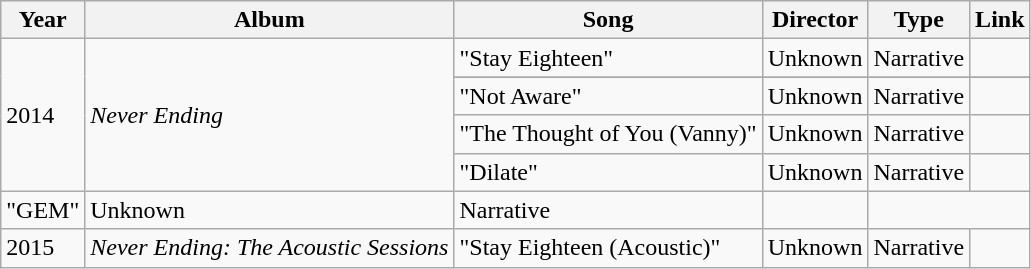<table class="wikitable">
<tr>
<th>Year</th>
<th>Album</th>
<th>Song</th>
<th>Director</th>
<th>Type</th>
<th>Link</th>
</tr>
<tr>
<td rowspan=5>2014</td>
<td rowspan=5><em>Never Ending</em></td>
<td>"Stay Eighteen"</td>
<td>Unknown</td>
<td>Narrative</td>
<td></td>
</tr>
<tr>
</tr>
<tr>
<td>"Not Aware"</td>
<td>Unknown</td>
<td>Narrative</td>
<td></td>
</tr>
<tr>
<td>"The Thought of You (Vanny)"</td>
<td>Unknown</td>
<td>Narrative</td>
<td></td>
</tr>
<tr>
<td>"Dilate"</td>
<td>Unknown</td>
<td>Narrative</td>
<td></td>
</tr>
<tr>
<td>"GEM"</td>
<td>Unknown</td>
<td>Narrative</td>
<td></td>
</tr>
<tr>
<td>2015</td>
<td><em>Never Ending: The Acoustic Sessions</em></td>
<td>"Stay Eighteen (Acoustic)"</td>
<td>Unknown</td>
<td>Narrative</td>
<td></td>
</tr>
</table>
